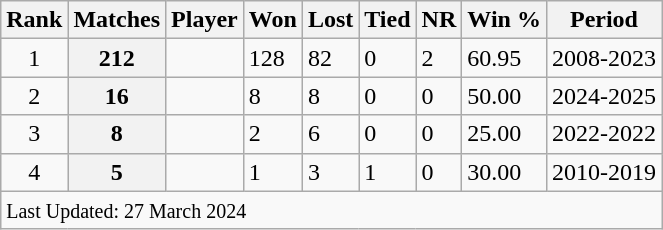<table class="wikitable">
<tr>
<th>Rank</th>
<th>Matches</th>
<th>Player</th>
<th>Won</th>
<th>Lost</th>
<th>Tied</th>
<th>NR</th>
<th>Win %</th>
<th>Period</th>
</tr>
<tr>
<td align=center>1</td>
<th scope=row style=text-align:center;>212</th>
<td></td>
<td>128</td>
<td>82</td>
<td>0</td>
<td>2</td>
<td>60.95</td>
<td>2008-2023</td>
</tr>
<tr>
<td align=center>2</td>
<th scope=row style=text-align:center;>16</th>
<td></td>
<td>8</td>
<td>8</td>
<td>0</td>
<td>0</td>
<td>50.00</td>
<td>2024-2025</td>
</tr>
<tr>
<td align="center">3</td>
<th scope="row" style="text-align:center;">8</th>
<td></td>
<td>2</td>
<td>6</td>
<td>0</td>
<td>0</td>
<td>25.00</td>
<td>2022-2022</td>
</tr>
<tr>
<td align="center">4</td>
<th scope="row" style="text-align:center;">5</th>
<td></td>
<td>1</td>
<td>3</td>
<td>1</td>
<td>0</td>
<td>30.00</td>
<td>2010-2019</td>
</tr>
<tr class=sortbottom>
<td colspan=9><small>Last Updated: 27 March 2024</small></td>
</tr>
</table>
